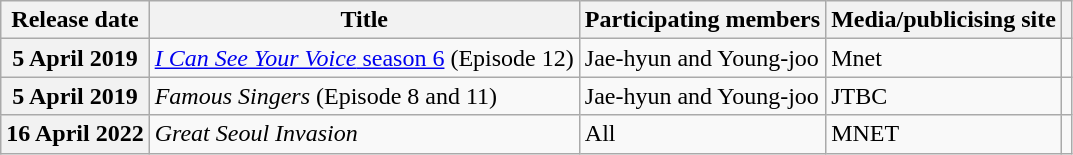<table class="wikitable plainrowheaders" style="text-align:left;">
<tr>
<th scope="col">Release date</th>
<th scope="col">Title</th>
<th scope="col">Participating members</th>
<th scope="col">Media/publicising site</th>
<th scope="col"></th>
</tr>
<tr>
<th scope="row">5 April 2019</th>
<td><a href='#'><em>I Can See Your Voice</em> season 6</a> (Episode 12)</td>
<td>Jae-hyun and Young-joo</td>
<td>Mnet</td>
<td></td>
</tr>
<tr>
<th scope="row">5 April 2019</th>
<td><em>Famous Singers</em> (Episode 8 and 11)</td>
<td>Jae-hyun and Young-joo</td>
<td>JTBC</td>
<td></td>
</tr>
<tr>
<th scope="row">16 April 2022</th>
<td><em>Great Seoul Invasion</em> </td>
<td>All</td>
<td>MNET</td>
<td></td>
</tr>
</table>
